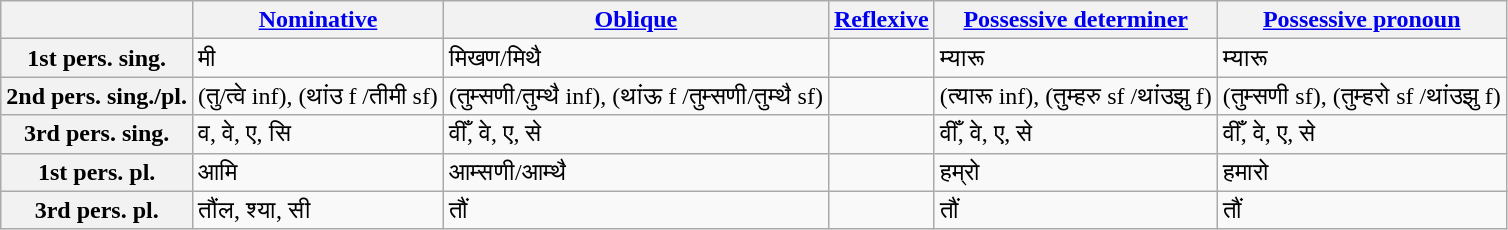<table class="wikitable">
<tr>
<th> </th>
<th><a href='#'>Nominative</a></th>
<th><a href='#'>Oblique</a></th>
<th><a href='#'>Reflexive</a></th>
<th><a href='#'>Possessive determiner</a></th>
<th><a href='#'>Possessive pronoun</a></th>
</tr>
<tr>
<th>1st pers. sing.</th>
<td>मी</td>
<td>मिखण/मिथै</td>
<td></td>
<td>म्यारू</td>
<td>म्यारू</td>
</tr>
<tr>
<th>2nd pers. sing./pl.</th>
<td>(तु/त्वे inf), (थांउ f /तीमी sf)</td>
<td>(तुम्सणी/तुम्थै inf), (थांऊ f /तुम्सणी/तुम्थै sf)</td>
<td></td>
<td>(त्यारू inf), (तुम्हरु sf /थांउझु f)</td>
<td>(तुम्सणी sf), (तुम्हरो sf /थांउझु f)</td>
</tr>
<tr>
<th>3rd pers. sing.</th>
<td>व, वे, ए, सि</td>
<td>वीँ, वे, ए, से</td>
<td></td>
<td>वीँ, वे, ए, से</td>
<td>वीँ, वे, ए, से</td>
</tr>
<tr>
<th>1st pers. pl.</th>
<td>आमि</td>
<td>आम्सणी/आम्थै</td>
<td></td>
<td>हम्रो</td>
<td>हमारो</td>
</tr>
<tr>
<th>3rd pers. pl.</th>
<td>तौंल, श्या, सी</td>
<td>तौं</td>
<td></td>
<td>तौं</td>
<td>तौं</td>
</tr>
</table>
